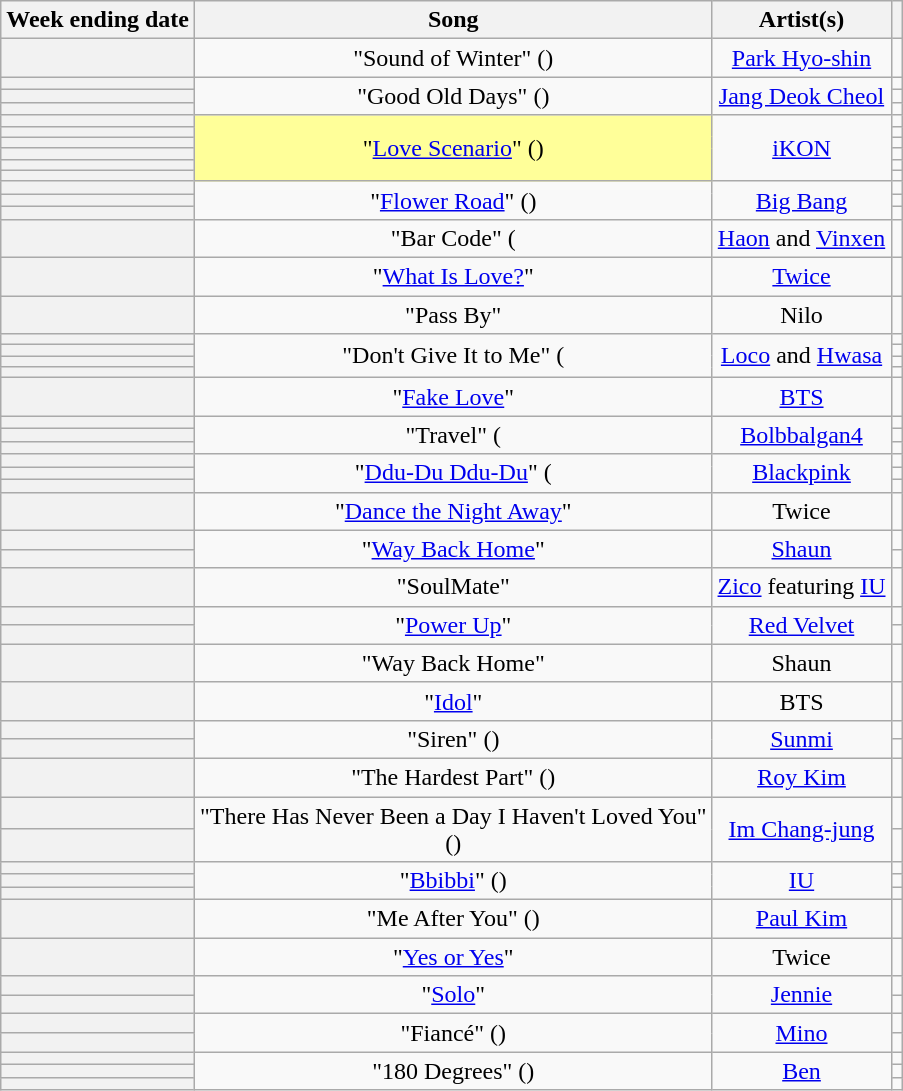<table class="wikitable plainrowheaders sortable" style="text-align:center">
<tr>
<th>Week ending date</th>
<th>Song</th>
<th>Artist(s)</th>
<th class="unsortable"></th>
</tr>
<tr>
<th scope="row"></th>
<td>"Sound of Winter" ()</td>
<td><a href='#'>Park Hyo-shin</a></td>
<td></td>
</tr>
<tr>
<th scope="row"></th>
<td rowspan="3">"Good Old Days" ()</td>
<td rowspan="3"><a href='#'>Jang Deok Cheol</a></td>
<td></td>
</tr>
<tr>
<th scope="row"></th>
<td></td>
</tr>
<tr>
<th scope="row"></th>
<td></td>
</tr>
<tr>
<th scope="row"></th>
<td bgcolor="#FFFF99" rowspan="6">"<a href='#'>Love Scenario</a>" () </td>
<td rowspan="6"><a href='#'>iKON</a></td>
<td></td>
</tr>
<tr>
<th scope="row"></th>
<td></td>
</tr>
<tr>
<th scope="row"></th>
<td></td>
</tr>
<tr>
<th scope="row"></th>
<td></td>
</tr>
<tr>
<th scope="row"></th>
<td></td>
</tr>
<tr>
<th scope="row"></th>
<td></td>
</tr>
<tr>
<th scope="row"></th>
<td rowspan="3">"<a href='#'>Flower Road</a>" ()</td>
<td rowspan="3"><a href='#'>Big Bang</a></td>
<td></td>
</tr>
<tr>
<th scope="row"></th>
<td></td>
</tr>
<tr>
<th scope="row"></th>
<td></td>
</tr>
<tr>
<th scope="row"></th>
<td>"Bar Code" (</td>
<td><a href='#'>Haon</a> and <a href='#'>Vinxen</a></td>
<td></td>
</tr>
<tr>
<th scope="row"></th>
<td>"<a href='#'>What Is Love?</a>"</td>
<td><a href='#'>Twice</a></td>
<td></td>
</tr>
<tr>
<th scope="row"></th>
<td>"Pass By"</td>
<td>Nilo</td>
<td></td>
</tr>
<tr>
<th scope="row"></th>
<td rowspan="4">"Don't Give It to Me" (</td>
<td rowspan="4"><a href='#'>Loco</a> and <a href='#'>Hwasa</a></td>
<td></td>
</tr>
<tr>
<th scope="row"></th>
<td></td>
</tr>
<tr>
<th scope="row"></th>
<td></td>
</tr>
<tr>
<th scope="row"></th>
<td></td>
</tr>
<tr>
<th scope="row"></th>
<td>"<a href='#'>Fake Love</a>"</td>
<td><a href='#'>BTS</a></td>
<td></td>
</tr>
<tr>
<th scope="row"></th>
<td rowspan="3">"Travel" (</td>
<td rowspan="3"><a href='#'>Bolbbalgan4</a></td>
<td></td>
</tr>
<tr>
<th scope="row"></th>
<td></td>
</tr>
<tr>
<th scope="row"></th>
<td></td>
</tr>
<tr>
<th scope="row"></th>
<td rowspan="3">"<a href='#'>Ddu-Du Ddu-Du</a>" (</td>
<td rowspan="3"><a href='#'>Blackpink</a></td>
<td></td>
</tr>
<tr>
<th scope="row"></th>
<td></td>
</tr>
<tr>
<th scope="row"></th>
<td></td>
</tr>
<tr>
<th scope="row"></th>
<td>"<a href='#'>Dance the Night Away</a>"</td>
<td>Twice</td>
<td></td>
</tr>
<tr>
<th scope="row"></th>
<td rowspan="2">"<a href='#'>Way Back Home</a>"</td>
<td rowspan="2"><a href='#'>Shaun</a></td>
<td></td>
</tr>
<tr>
<th scope="row"></th>
<td></td>
</tr>
<tr>
<th scope="row"></th>
<td>"SoulMate"</td>
<td><a href='#'>Zico</a> featuring <a href='#'>IU</a></td>
<td></td>
</tr>
<tr>
<th scope="row"></th>
<td rowspan="2">"<a href='#'>Power Up</a>"</td>
<td rowspan="2"><a href='#'>Red Velvet</a></td>
<td></td>
</tr>
<tr>
<th scope="row"></th>
<td></td>
</tr>
<tr>
<th scope="row"></th>
<td>"Way Back Home"</td>
<td>Shaun</td>
<td></td>
</tr>
<tr>
<th scope="row"></th>
<td>"<a href='#'>Idol</a>"</td>
<td>BTS</td>
<td></td>
</tr>
<tr>
<th scope="row"></th>
<td rowspan="2">"Siren" ()</td>
<td rowspan="2"><a href='#'>Sunmi</a></td>
<td></td>
</tr>
<tr>
<th scope="row"></th>
<td></td>
</tr>
<tr>
<th scope="row"></th>
<td>"The Hardest Part" ()</td>
<td><a href='#'>Roy Kim</a></td>
<td></td>
</tr>
<tr>
<th scope="row"></th>
<td rowspan="2">"There Has Never Been a Day I Haven't Loved You"<br>()</td>
<td rowspan="2"><a href='#'>Im Chang-jung</a></td>
<td></td>
</tr>
<tr>
<th scope="row"></th>
<td></td>
</tr>
<tr>
<th scope="row"></th>
<td rowspan="3">"<a href='#'>Bbibbi</a>" ()</td>
<td rowspan="3"><a href='#'>IU</a></td>
<td></td>
</tr>
<tr>
<th scope="row"></th>
<td></td>
</tr>
<tr>
<th scope="row"></th>
<td></td>
</tr>
<tr>
<th scope="row"></th>
<td>"Me After You" ()</td>
<td><a href='#'>Paul Kim</a></td>
<td></td>
</tr>
<tr>
<th scope="row"></th>
<td>"<a href='#'>Yes or Yes</a>"</td>
<td>Twice</td>
<td></td>
</tr>
<tr>
<th scope="row"></th>
<td rowspan="2">"<a href='#'>Solo</a>"</td>
<td rowspan="2"><a href='#'>Jennie</a></td>
<td></td>
</tr>
<tr>
<th scope="row"></th>
<td></td>
</tr>
<tr>
<th scope="row"></th>
<td rowspan="2">"Fiancé" ()</td>
<td rowspan="2"><a href='#'>Mino</a></td>
<td></td>
</tr>
<tr>
<th scope="row"></th>
<td></td>
</tr>
<tr>
<th scope="row"></th>
<td rowspan="3">"180 Degrees" ()</td>
<td rowspan="3"><a href='#'>Ben</a></td>
<td></td>
</tr>
<tr>
<th scope="row"></th>
<td></td>
</tr>
<tr>
<th scope="row"></th>
<td></td>
</tr>
</table>
